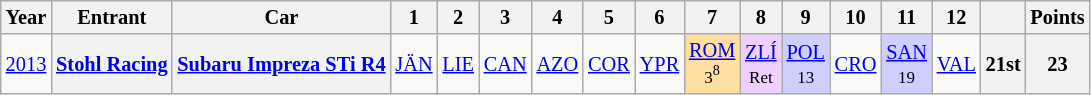<table class="wikitable" border="1" style="text-align:center; font-size:85%;">
<tr>
<th>Year</th>
<th>Entrant</th>
<th>Car</th>
<th>1</th>
<th>2</th>
<th>3</th>
<th>4</th>
<th>5</th>
<th>6</th>
<th>7</th>
<th>8</th>
<th>9</th>
<th>10</th>
<th>11</th>
<th>12</th>
<th></th>
<th>Points</th>
</tr>
<tr>
<td><a href='#'>2013</a></td>
<th nowrap><a href='#'>Stohl Racing</a></th>
<th nowrap><a href='#'>Subaru Impreza STi R4</a></th>
<td><a href='#'>JÄN</a></td>
<td><a href='#'>LIE</a></td>
<td><a href='#'>CAN</a></td>
<td><a href='#'>AZO</a></td>
<td><a href='#'>COR</a></td>
<td><a href='#'>YPR</a></td>
<td style="background:#FFDF9F;"><a href='#'>ROM</a><br><small>3<sup>8</sup></small></td>
<td style="background:#EFCFFF;"><a href='#'>ZLÍ</a><br><small>Ret</small></td>
<td style="background:#CFCFFF;"><a href='#'>POL</a><br><small>13</small></td>
<td><a href='#'>CRO</a></td>
<td style="background:#CFCFFF;"><a href='#'>SAN</a><br><small>19</small></td>
<td><a href='#'>VAL</a></td>
<th>21st</th>
<th>23</th>
</tr>
</table>
